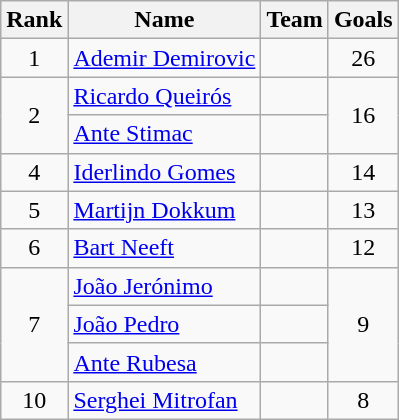<table class="wikitable sortable" style="text-align: center;">
<tr>
<th>Rank</th>
<th>Name</th>
<th>Team</th>
<th>Goals</th>
</tr>
<tr>
<td>1</td>
<td align="left"><a href='#'>Ademir Demirovic</a></td>
<td align="left"></td>
<td>26</td>
</tr>
<tr>
<td rowspan=2>2</td>
<td align="left"><a href='#'>Ricardo Queirós</a></td>
<td align="left"></td>
<td rowspan=2>16</td>
</tr>
<tr>
<td align="left"><a href='#'>Ante Stimac</a></td>
<td align="left"></td>
</tr>
<tr>
<td>4</td>
<td align="left"><a href='#'>Iderlindo Gomes</a></td>
<td align="left"></td>
<td>14</td>
</tr>
<tr>
<td>5</td>
<td align="left"><a href='#'>Martijn Dokkum</a></td>
<td align="left"></td>
<td>13</td>
</tr>
<tr>
<td>6</td>
<td align="left"><a href='#'>Bart Neeft</a></td>
<td align="left"></td>
<td>12</td>
</tr>
<tr>
<td rowspan=3>7</td>
<td align="left"><a href='#'>João Jerónimo</a></td>
<td align="left"></td>
<td rowspan=3>9</td>
</tr>
<tr>
<td align="left"><a href='#'>João Pedro</a></td>
<td align="left"></td>
</tr>
<tr>
<td align="left"><a href='#'>Ante Rubesa</a></td>
<td align="left"></td>
</tr>
<tr>
<td>10</td>
<td align="left"><a href='#'>Serghei Mitrofan</a></td>
<td align="left"></td>
<td>8</td>
</tr>
</table>
